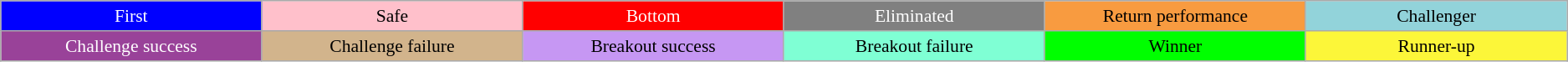<table class="wikitable" style="text-align:center; font-size: 90%;">
<tr>
<td style="background:blue; color: white; width:7%">First</td>
<td style="background:pink; width:7%">Safe</td>
<td style="background:red; color:white; width:7%">Bottom</td>
<td style="background:grey; color:white; width:7%">Eliminated</td>
<td style="background:#F89B40; width:7%">Return performance</td>
<td style="background:#92D3DA; width:7%">Challenger</td>
</tr>
<tr>
<td style="background:#994299; color:white; width:7%">Challenge success</td>
<td style="background:tan; width:7%">Challenge failure</td>
<td style="background:#C697F3; width:7%">Breakout success</td>
<td style="background:#7FFFD4; width:7%">Breakout failure</td>
<td style="background:lime; width:7%">Winner</td>
<td style="background:#FCF639; width:7%; color: black;">Runner-up</td>
</tr>
</table>
